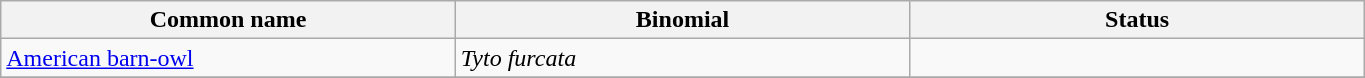<table width=72% class="wikitable">
<tr>
<th width=24%>Common name</th>
<th width=24%>Binomial</th>
<th width=24%>Status</th>
</tr>
<tr>
<td><a href='#'>American barn-owl</a></td>
<td><em>Tyto furcata</em></td>
<td></td>
</tr>
<tr>
</tr>
</table>
